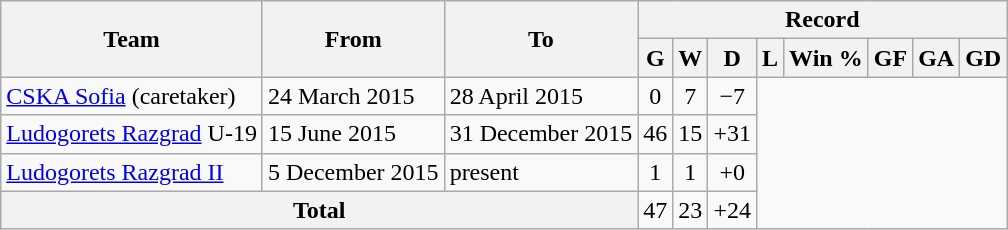<table class="wikitable" style="text-align: center">
<tr>
<th rowspan=2>Team</th>
<th rowspan=2>From</th>
<th rowspan=2>To</th>
<th colspan=8>Record</th>
</tr>
<tr>
<th>G</th>
<th>W</th>
<th>D</th>
<th>L</th>
<th>Win %</th>
<th>GF</th>
<th>GA</th>
<th>GD</th>
</tr>
<tr>
<td align=left><a href='#'>CSKA Sofia</a> (caretaker)</td>
<td align=left>24 March 2015</td>
<td align=left>28 April 2015<br></td>
<td align=centre>0</td>
<td align=centre>7</td>
<td align=centre>−7</td>
</tr>
<tr>
<td align=left><a href='#'>Ludogorets Razgrad</a> U-19</td>
<td align=left>15 June 2015</td>
<td align=left>31 December 2015<br></td>
<td align=centre>46</td>
<td align=centre>15</td>
<td align=centre>+31</td>
</tr>
<tr>
<td align=left><a href='#'>Ludogorets Razgrad II</a></td>
<td align=left>5 December 2015</td>
<td align=left>present<br></td>
<td align=centre>1</td>
<td align=centre>1</td>
<td align=centre>+0</td>
</tr>
<tr>
<th colspan=3>Total<br></th>
<td align=centre>47</td>
<td align=centre>23</td>
<td align=centre>+24</td>
</tr>
</table>
